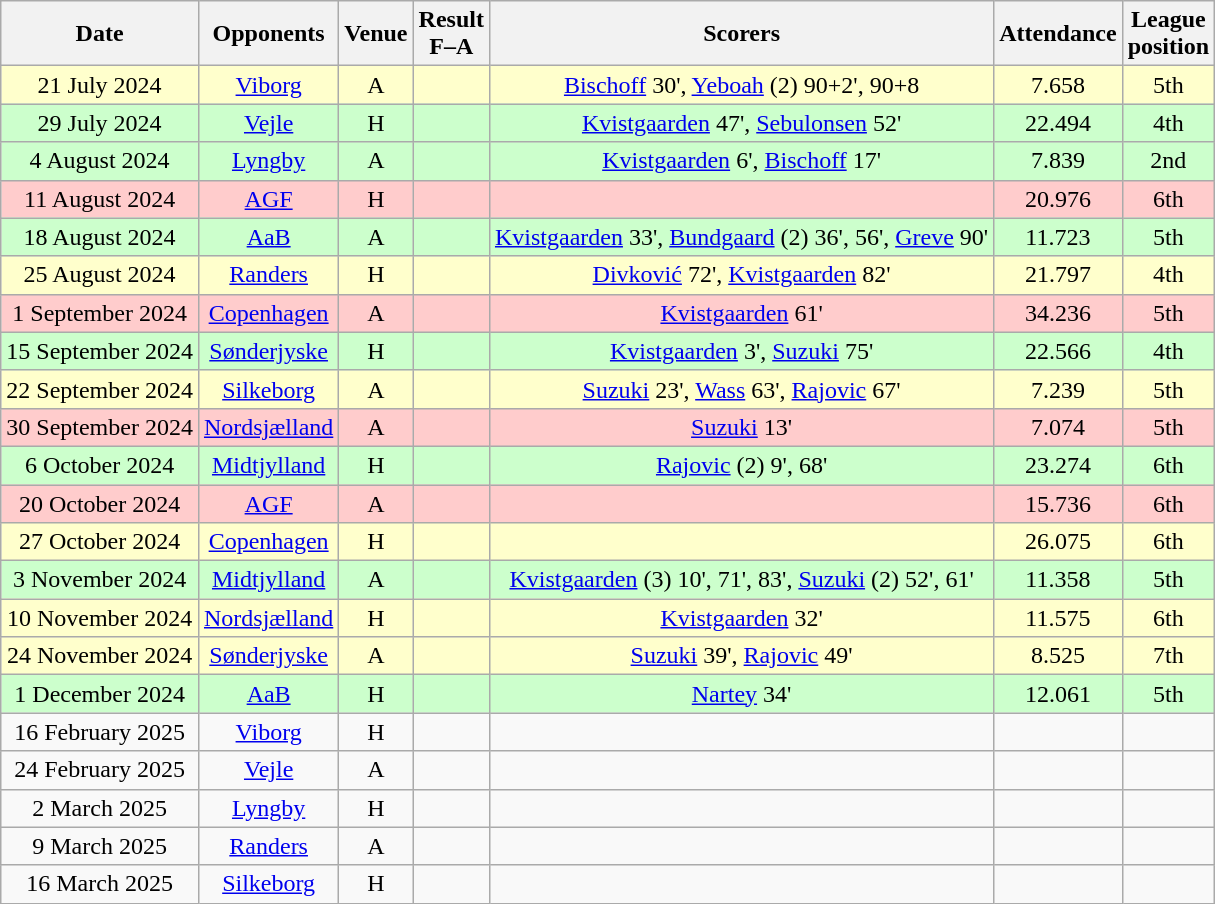<table class="wikitable" style="text-align:center">
<tr>
<th>Date</th>
<th>Opponents</th>
<th>Venue</th>
<th>Result<br>F–A</th>
<th>Scorers</th>
<th>Attendance</th>
<th>League<br>position</th>
</tr>
<tr bgcolor="#ffffcc">
<td>21 July 2024</td>
<td><a href='#'>Viborg</a></td>
<td>A</td>
<td></td>
<td><a href='#'>Bischoff</a> 30', <a href='#'>Yeboah</a> (2) 90+2', 90+8</td>
<td>7.658</td>
<td>5th</td>
</tr>
<tr bgcolor="#ccffcc">
<td>29 July 2024</td>
<td><a href='#'>Vejle</a></td>
<td>H</td>
<td></td>
<td><a href='#'>Kvistgaarden</a> 47', <a href='#'>Sebulonsen</a> 52'</td>
<td>22.494</td>
<td>4th</td>
</tr>
<tr bgcolor="#ccffcc">
<td>4 August 2024</td>
<td><a href='#'>Lyngby</a></td>
<td>A</td>
<td></td>
<td><a href='#'>Kvistgaarden</a> 6', <a href='#'>Bischoff</a> 17'</td>
<td>7.839</td>
<td>2nd</td>
</tr>
<tr bgcolor="#ffcccc">
<td>11 August 2024</td>
<td><a href='#'>AGF</a></td>
<td>H</td>
<td></td>
<td></td>
<td>20.976</td>
<td>6th</td>
</tr>
<tr bgcolor="#ccffcc">
<td>18 August 2024</td>
<td><a href='#'>AaB</a></td>
<td>A</td>
<td></td>
<td><a href='#'>Kvistgaarden</a> 33', <a href='#'>Bundgaard</a> (2) 36', 56', <a href='#'>Greve</a> 90'</td>
<td>11.723</td>
<td>5th</td>
</tr>
<tr bgcolor="#ffffcc">
<td>25 August 2024</td>
<td><a href='#'>Randers</a></td>
<td>H</td>
<td></td>
<td><a href='#'>Divković</a> 72', <a href='#'>Kvistgaarden</a> 82'</td>
<td>21.797</td>
<td>4th</td>
</tr>
<tr bgcolor="#ffcccc">
<td>1 September 2024</td>
<td><a href='#'>Copenhagen</a></td>
<td>A</td>
<td></td>
<td><a href='#'>Kvistgaarden</a> 61'</td>
<td>34.236</td>
<td>5th</td>
</tr>
<tr bgcolor="#ccffcc">
<td>15 September 2024</td>
<td><a href='#'>Sønderjyske</a></td>
<td>H</td>
<td></td>
<td><a href='#'>Kvistgaarden</a> 3', <a href='#'>Suzuki</a> 75'</td>
<td>22.566</td>
<td>4th</td>
</tr>
<tr bgcolor="#ffffcc">
<td>22 September 2024</td>
<td><a href='#'>Silkeborg</a></td>
<td>A</td>
<td></td>
<td><a href='#'>Suzuki</a> 23', <a href='#'>Wass</a> 63', <a href='#'>Rajovic</a> 67'</td>
<td>7.239</td>
<td>5th</td>
</tr>
<tr bgcolor="#ffcccc">
<td>30 September 2024</td>
<td><a href='#'>Nordsjælland</a></td>
<td>A</td>
<td></td>
<td><a href='#'>Suzuki</a> 13'</td>
<td>7.074</td>
<td>5th</td>
</tr>
<tr bgcolor="#ccffcc">
<td>6 October 2024</td>
<td><a href='#'>Midtjylland</a></td>
<td>H</td>
<td></td>
<td><a href='#'>Rajovic</a> (2) 9', 68'</td>
<td>23.274</td>
<td>6th</td>
</tr>
<tr bgcolor="#ffcccc">
<td>20 October 2024</td>
<td><a href='#'>AGF</a></td>
<td>A</td>
<td></td>
<td></td>
<td>15.736</td>
<td>6th</td>
</tr>
<tr bgcolor="#ffffcc">
<td>27 October 2024</td>
<td><a href='#'>Copenhagen</a></td>
<td>H</td>
<td></td>
<td></td>
<td>26.075</td>
<td>6th</td>
</tr>
<tr bgcolor="#ccffcc">
<td>3 November 2024</td>
<td><a href='#'>Midtjylland</a></td>
<td>A</td>
<td></td>
<td><a href='#'>Kvistgaarden</a> (3) 10', 71', 83', <a href='#'>Suzuki</a> (2) 52', 61'</td>
<td>11.358</td>
<td>5th</td>
</tr>
<tr bgcolor="#ffffcc">
<td>10 November 2024</td>
<td><a href='#'>Nordsjælland</a></td>
<td>H</td>
<td></td>
<td><a href='#'>Kvistgaarden</a> 32'</td>
<td>11.575</td>
<td>6th</td>
</tr>
<tr bgcolor="#ffffcc">
<td>24 November 2024</td>
<td><a href='#'>Sønderjyske</a></td>
<td>A</td>
<td></td>
<td><a href='#'>Suzuki</a> 39', <a href='#'>Rajovic</a> 49'</td>
<td>8.525</td>
<td>7th</td>
</tr>
<tr bgcolor="#ccffcc">
<td>1 December 2024</td>
<td><a href='#'>AaB</a></td>
<td>H</td>
<td></td>
<td><a href='#'>Nartey</a> 34'</td>
<td>12.061</td>
<td>5th</td>
</tr>
<tr>
<td>16 February 2025</td>
<td><a href='#'>Viborg</a></td>
<td>H</td>
<td></td>
<td></td>
<td></td>
<td></td>
</tr>
<tr>
<td>24 February 2025</td>
<td><a href='#'>Vejle</a></td>
<td>A</td>
<td></td>
<td></td>
<td></td>
<td></td>
</tr>
<tr>
<td>2 March 2025</td>
<td><a href='#'>Lyngby</a></td>
<td>H</td>
<td></td>
<td></td>
<td></td>
<td></td>
</tr>
<tr>
<td>9 March 2025</td>
<td><a href='#'>Randers</a></td>
<td>A</td>
<td></td>
<td></td>
<td></td>
<td></td>
</tr>
<tr>
<td>16 March 2025</td>
<td><a href='#'>Silkeborg</a></td>
<td>H</td>
<td></td>
<td></td>
<td></td>
<td></td>
</tr>
</table>
